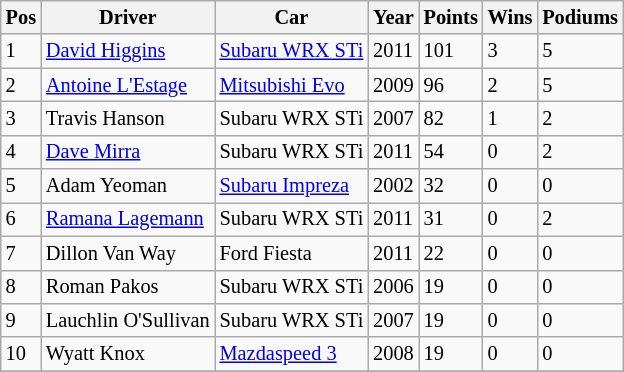<table class="wikitable" style="font-size: 85%">
<tr>
<th>Pos</th>
<th>Driver</th>
<th>Car</th>
<th>Year</th>
<th>Points</th>
<th>Wins</th>
<th>Podiums</th>
</tr>
<tr>
<td>1</td>
<td><a href='#'>David Higgins</a></td>
<td><a href='#'>Subaru WRX STi</a></td>
<td>2011</td>
<td>101</td>
<td>3</td>
<td>5</td>
</tr>
<tr>
<td>2</td>
<td><a href='#'>Antoine L'Estage</a></td>
<td><a href='#'>Mitsubishi Evo</a></td>
<td>2009</td>
<td>96</td>
<td>2</td>
<td>5</td>
</tr>
<tr>
<td>3</td>
<td>Travis Hanson</td>
<td>Subaru WRX STi</td>
<td>2007</td>
<td>82</td>
<td>1</td>
<td>2</td>
</tr>
<tr>
<td>4</td>
<td><a href='#'>Dave Mirra</a></td>
<td>Subaru WRX STi</td>
<td>2011</td>
<td>54</td>
<td>0</td>
<td>2</td>
</tr>
<tr>
<td>5</td>
<td>Adam Yeoman</td>
<td><a href='#'>Subaru Impreza</a></td>
<td>2002</td>
<td>32</td>
<td>0</td>
<td>0</td>
</tr>
<tr>
<td>6</td>
<td><a href='#'>Ramana Lagemann</a></td>
<td>Subaru WRX STi</td>
<td>2011</td>
<td>31</td>
<td>0</td>
<td>2</td>
</tr>
<tr>
<td>7</td>
<td>Dillon Van Way</td>
<td>Ford Fiesta</td>
<td>2011</td>
<td>22</td>
<td>0</td>
<td>0</td>
</tr>
<tr>
<td>8</td>
<td>Roman Pakos</td>
<td>Subaru WRX STi</td>
<td>2006</td>
<td>19</td>
<td>0</td>
<td>0</td>
</tr>
<tr>
<td>9</td>
<td>Lauchlin O'Sullivan</td>
<td>Subaru WRX STi</td>
<td>2007</td>
<td>19</td>
<td>0</td>
<td>0</td>
</tr>
<tr>
<td>10</td>
<td>Wyatt Knox</td>
<td><a href='#'>Mazdaspeed 3</a></td>
<td>2008</td>
<td>19</td>
<td>0</td>
<td>0</td>
</tr>
<tr style="background:#cef2e0; color:black">
</tr>
</table>
